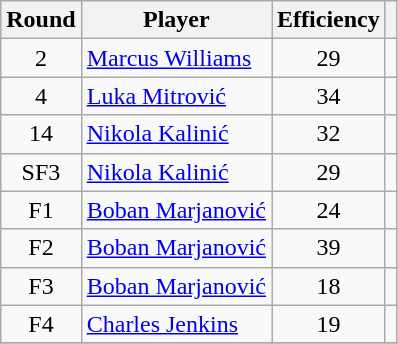<table class="wikitable sortable" style="text-align: center;">
<tr>
<th align="center">Round</th>
<th align="center">Player</th>
<th align="center">Efficiency</th>
<th></th>
</tr>
<tr>
<td>2</td>
<td align="left"> <a href='#'>Marcus Williams</a></td>
<td>29</td>
<td></td>
</tr>
<tr>
<td>4</td>
<td align="left"> <a href='#'>Luka Mitrović</a></td>
<td>34</td>
<td></td>
</tr>
<tr>
<td>14</td>
<td align="left"> <a href='#'>Nikola Kalinić</a></td>
<td>32</td>
<td></td>
</tr>
<tr>
<td>SF3</td>
<td align="left"> <a href='#'>Nikola Kalinić</a></td>
<td>29</td>
<td></td>
</tr>
<tr>
<td>F1</td>
<td align="left"> <a href='#'>Boban Marjanović</a></td>
<td>24</td>
<td></td>
</tr>
<tr>
<td>F2</td>
<td align="left"> <a href='#'>Boban Marjanović</a></td>
<td>39</td>
<td></td>
</tr>
<tr>
<td>F3</td>
<td align="left"> <a href='#'>Boban Marjanović</a></td>
<td>18</td>
<td></td>
</tr>
<tr>
<td>F4</td>
<td align="left"> <a href='#'>Charles Jenkins</a></td>
<td>19</td>
<td></td>
</tr>
<tr>
</tr>
</table>
